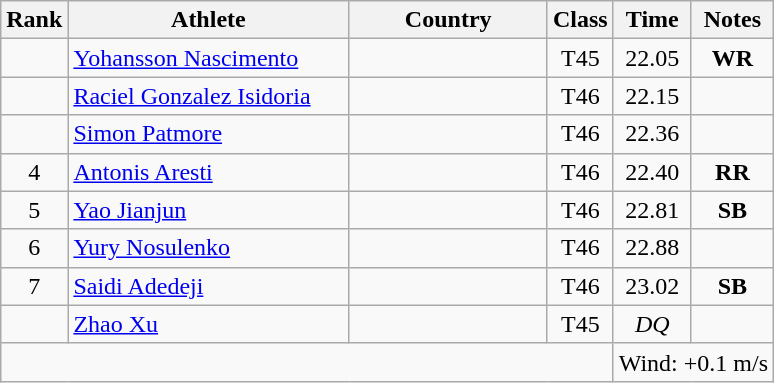<table class="wikitable sortable" style="text-align:center">
<tr>
<th>Rank</th>
<th style="width:180px">Athlete</th>
<th style="width:125px">Country</th>
<th>Class</th>
<th>Time</th>
<th>Notes</th>
</tr>
<tr>
<td></td>
<td style="text-align:left;"><a href='#'>Yohansson Nascimento</a></td>
<td style="text-align:left;"></td>
<td>T45</td>
<td>22.05</td>
<td><strong>WR</strong></td>
</tr>
<tr>
<td></td>
<td style="text-align:left;"><a href='#'>Raciel Gonzalez Isidoria</a></td>
<td style="text-align:left;"></td>
<td>T46</td>
<td>22.15</td>
<td></td>
</tr>
<tr>
<td></td>
<td style="text-align:left;"><a href='#'>Simon Patmore</a></td>
<td style="text-align:left;"></td>
<td>T46</td>
<td>22.36</td>
<td></td>
</tr>
<tr>
<td>4</td>
<td style="text-align:left;"><a href='#'>Antonis Aresti</a></td>
<td style="text-align:left;"></td>
<td>T46</td>
<td>22.40</td>
<td><strong>RR</strong></td>
</tr>
<tr>
<td>5</td>
<td style="text-align:left;"><a href='#'>Yao Jianjun</a></td>
<td style="text-align:left;"></td>
<td>T46</td>
<td>22.81</td>
<td><strong>SB</strong></td>
</tr>
<tr>
<td>6</td>
<td style="text-align:left;"><a href='#'>Yury Nosulenko</a></td>
<td style="text-align:left;"></td>
<td>T46</td>
<td>22.88</td>
<td></td>
</tr>
<tr>
<td>7</td>
<td style="text-align:left;"><a href='#'>Saidi Adedeji</a></td>
<td style="text-align:left;"></td>
<td>T46</td>
<td>23.02</td>
<td><strong>SB</strong></td>
</tr>
<tr>
<td></td>
<td style="text-align:left;"><a href='#'>Zhao Xu</a></td>
<td style="text-align:left;"></td>
<td>T45</td>
<td><em>DQ</em></td>
<td></td>
</tr>
<tr class="sortbottom">
<td colspan="4"></td>
<td colspan="2">Wind: +0.1 m/s</td>
</tr>
</table>
